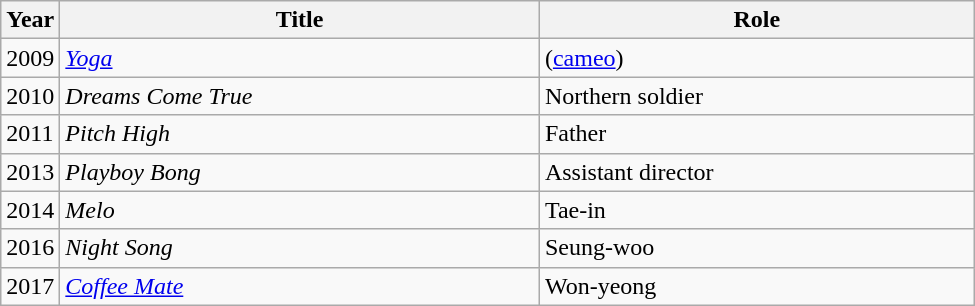<table class="wikitable" style="width:650px">
<tr>
<th width=10>Year</th>
<th>Title</th>
<th>Role</th>
</tr>
<tr>
<td>2009</td>
<td><em><a href='#'>Yoga</a></em></td>
<td>(<a href='#'>cameo</a>)</td>
</tr>
<tr>
<td>2010</td>
<td><em>Dreams Come True</em></td>
<td>Northern soldier</td>
</tr>
<tr>
<td>2011</td>
<td><em>Pitch High</em></td>
<td>Father</td>
</tr>
<tr>
<td>2013</td>
<td><em>Playboy Bong</em></td>
<td>Assistant director</td>
</tr>
<tr>
<td>2014</td>
<td><em>Melo</em></td>
<td>Tae-in</td>
</tr>
<tr>
<td>2016</td>
<td><em>Night Song</em></td>
<td>Seung-woo</td>
</tr>
<tr>
<td>2017</td>
<td><em><a href='#'>Coffee Mate</a></em></td>
<td>Won-yeong</td>
</tr>
</table>
